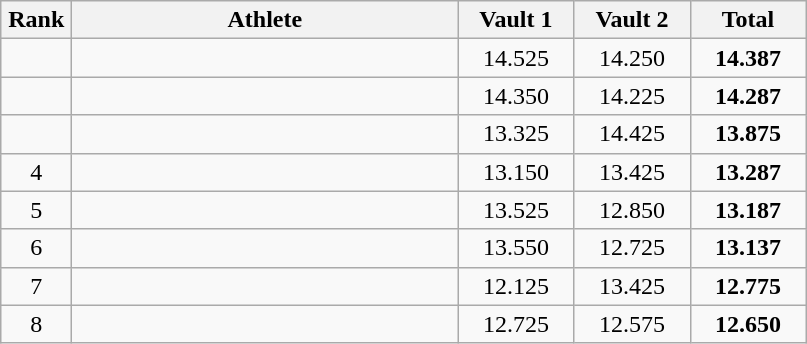<table class=wikitable style="text-align:center">
<tr>
<th width=40>Rank</th>
<th width=250>Athlete</th>
<th width=70>Vault 1</th>
<th width=70>Vault 2</th>
<th width=70>Total</th>
</tr>
<tr>
<td></td>
<td align=left></td>
<td>14.525</td>
<td>14.250</td>
<td><strong>14.387</strong></td>
</tr>
<tr>
<td></td>
<td align=left></td>
<td>14.350</td>
<td>14.225</td>
<td><strong>14.287</strong></td>
</tr>
<tr>
<td></td>
<td align=left></td>
<td>13.325</td>
<td>14.425</td>
<td><strong>13.875</strong></td>
</tr>
<tr>
<td>4</td>
<td align=left></td>
<td>13.150</td>
<td>13.425</td>
<td><strong>13.287</strong></td>
</tr>
<tr>
<td>5</td>
<td align=left></td>
<td>13.525</td>
<td>12.850</td>
<td><strong>13.187</strong></td>
</tr>
<tr>
<td>6</td>
<td align=left></td>
<td>13.550</td>
<td>12.725</td>
<td><strong>13.137</strong></td>
</tr>
<tr>
<td>7</td>
<td align=left></td>
<td>12.125</td>
<td>13.425</td>
<td><strong>12.775</strong></td>
</tr>
<tr>
<td>8</td>
<td align=left></td>
<td>12.725</td>
<td>12.575</td>
<td><strong>12.650</strong></td>
</tr>
</table>
